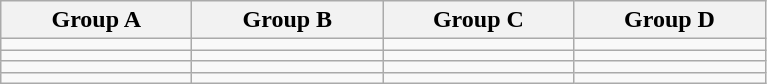<table class="wikitable">
<tr>
<th width=120>Group A</th>
<th width=120>Group B</th>
<th width=120>Group C</th>
<th width=120>Group D</th>
</tr>
<tr>
<td></td>
<td></td>
<td></td>
<td></td>
</tr>
<tr>
<td></td>
<td></td>
<td></td>
<td></td>
</tr>
<tr>
<td></td>
<td></td>
<td></td>
<td></td>
</tr>
<tr>
<td></td>
<td></td>
<td></td>
<td></td>
</tr>
</table>
